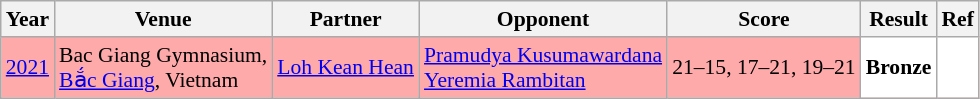<table class="sortable wikitable" style="font-size: 90%;">
<tr>
<th>Year</th>
<th>Venue</th>
<th>Partner</th>
<th>Opponent</th>
<th>Score</th>
<th>Result</th>
<th>Ref</th>
</tr>
<tr style="background:#FFAAAA">
<td align="center"><a href='#'>2021</a></td>
<td align="left">Bac Giang Gymnasium,<br><a href='#'>Bắc Giang</a>, Vietnam</td>
<td align="left"> <a href='#'>Loh Kean Hean</a></td>
<td align="left"> <a href='#'>Pramudya Kusumawardana</a><br> <a href='#'>Yeremia Rambitan</a></td>
<td align="left">21–15, 17–21, 19–21</td>
<td style="text-align:left; background:white"> <strong>Bronze</strong></td>
<td style="text-align:center; background:white"></td>
</tr>
</table>
